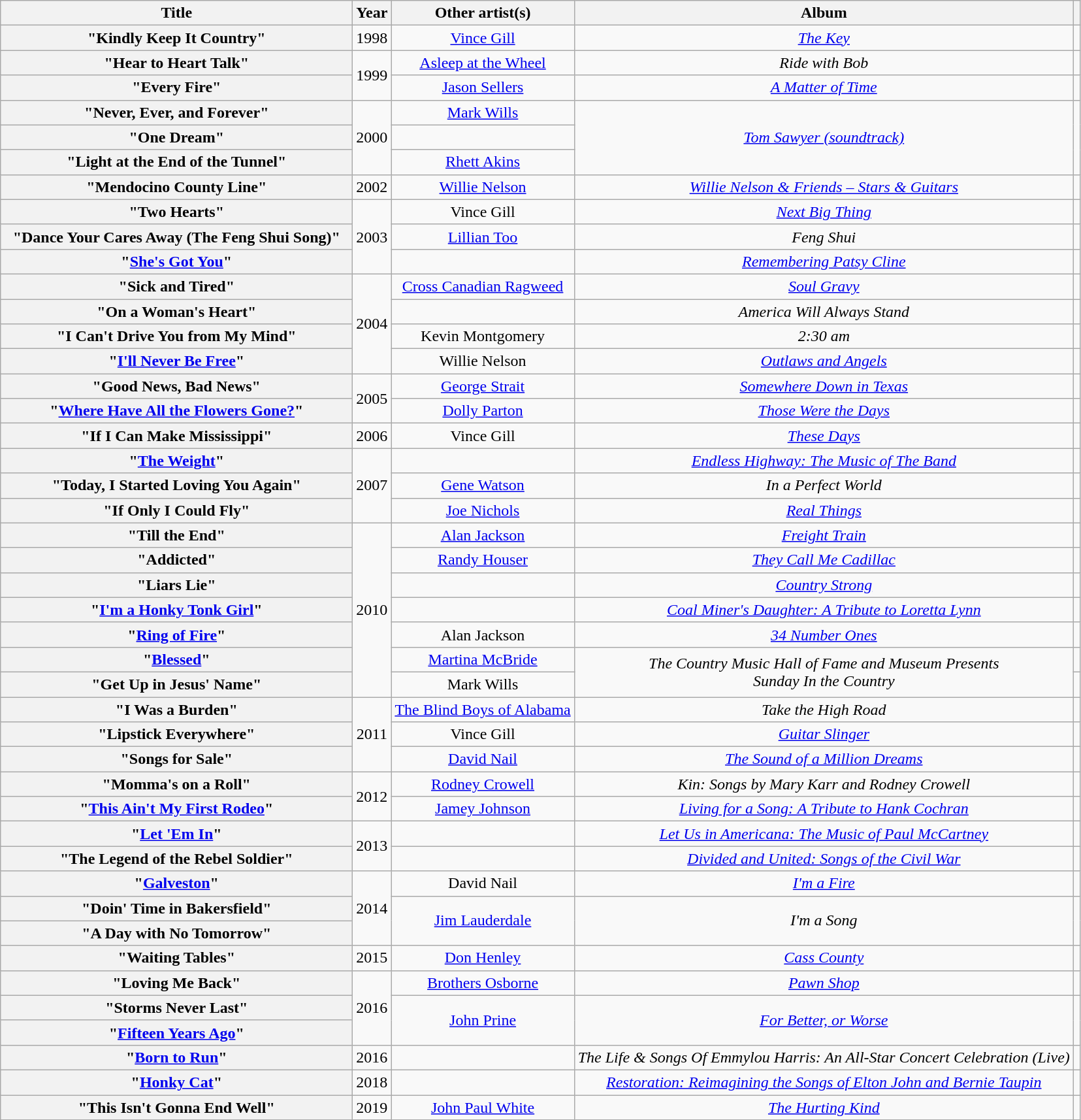<table class="wikitable plainrowheaders" style="text-align:center;">
<tr>
<th scope="col" style="width:22em;">Title</th>
<th scope="col">Year</th>
<th scope="col">Other artist(s)</th>
<th scope="col">Album</th>
<th></th>
</tr>
<tr>
<th scope="row">"Kindly Keep It Country"</th>
<td>1998</td>
<td><a href='#'>Vince Gill</a></td>
<td><em><a href='#'>The Key</a></em></td>
<td></td>
</tr>
<tr>
<th scope="row">"Hear to Heart Talk"</th>
<td rowspan="2">1999</td>
<td><a href='#'>Asleep at the Wheel</a></td>
<td><em>Ride with Bob</em></td>
<td></td>
</tr>
<tr>
<th scope="row">"Every Fire"</th>
<td><a href='#'>Jason Sellers</a></td>
<td><em><a href='#'>A Matter of Time</a></em></td>
<td></td>
</tr>
<tr>
<th scope="row">"Never, Ever, and Forever"</th>
<td rowspan="3">2000</td>
<td><a href='#'>Mark Wills</a></td>
<td rowspan="3"><em><a href='#'>Tom Sawyer (soundtrack)</a></em></td>
<td rowspan="3"></td>
</tr>
<tr>
<th scope="row">"One Dream"</th>
<td></td>
</tr>
<tr>
<th scope="row">"Light at the End of the Tunnel"<br></th>
<td><a href='#'>Rhett Akins</a></td>
</tr>
<tr>
<th scope="row">"Mendocino County Line"<br></th>
<td>2002</td>
<td><a href='#'>Willie Nelson</a></td>
<td><em><a href='#'>Willie Nelson & Friends – Stars & Guitars</a></em></td>
<td></td>
</tr>
<tr>
<th scope="row">"Two Hearts"</th>
<td rowspan="3">2003</td>
<td>Vince Gill</td>
<td><em><a href='#'>Next Big Thing</a></em></td>
<td></td>
</tr>
<tr>
<th scope="row">"Dance Your Cares Away (The Feng Shui Song)"</th>
<td><a href='#'>Lillian Too</a></td>
<td><em>Feng Shui</em></td>
<td></td>
</tr>
<tr>
<th scope="row">"<a href='#'>She's Got You</a>"</th>
<td></td>
<td><em><a href='#'>Remembering Patsy Cline</a></em></td>
<td></td>
</tr>
<tr>
<th scope="row">"Sick and Tired"</th>
<td rowspan="4">2004</td>
<td><a href='#'>Cross Canadian Ragweed</a></td>
<td><em><a href='#'>Soul Gravy</a></em></td>
<td></td>
</tr>
<tr>
<th scope="row">"On a Woman's Heart"</th>
<td></td>
<td><em>America Will Always Stand</em></td>
<td></td>
</tr>
<tr>
<th scope="row">"I Can't Drive You from My Mind"</th>
<td>Kevin Montgomery</td>
<td><em>2:30 am</em></td>
<td></td>
</tr>
<tr>
<th scope="row">"<a href='#'>I'll Never Be Free</a>"</th>
<td>Willie Nelson</td>
<td><em><a href='#'>Outlaws and Angels</a></em></td>
<td></td>
</tr>
<tr>
<th scope="row">"Good News, Bad News"</th>
<td rowspan="2">2005</td>
<td><a href='#'>George Strait</a></td>
<td><em><a href='#'>Somewhere Down in Texas</a></em></td>
<td></td>
</tr>
<tr>
<th scope="row">"<a href='#'>Where Have All the Flowers Gone?</a>"<br></th>
<td><a href='#'>Dolly Parton</a></td>
<td><em><a href='#'>Those Were the Days</a></em></td>
<td></td>
</tr>
<tr>
<th scope="row">"If I Can Make Mississippi"</th>
<td>2006</td>
<td>Vince Gill</td>
<td><em><a href='#'>These Days</a></em></td>
<td></td>
</tr>
<tr>
<th scope="row">"<a href='#'>The Weight</a>"</th>
<td rowspan="3">2007</td>
<td></td>
<td><em><a href='#'>Endless Highway: The Music of The Band</a></em></td>
<td></td>
</tr>
<tr>
<th scope="row">"Today, I Started Loving You Again"</th>
<td><a href='#'>Gene Watson</a></td>
<td><em>In a Perfect World</em></td>
<td></td>
</tr>
<tr>
<th scope="row">"If Only I Could Fly"</th>
<td><a href='#'>Joe Nichols</a></td>
<td><em><a href='#'>Real Things</a></em></td>
<td></td>
</tr>
<tr>
<th scope="row">"Till the End"</th>
<td rowspan="7">2010</td>
<td><a href='#'>Alan Jackson</a></td>
<td><em><a href='#'>Freight Train</a></em></td>
<td></td>
</tr>
<tr>
<th scope="row">"Addicted"</th>
<td><a href='#'>Randy Houser</a></td>
<td><em><a href='#'>They Call Me Cadillac</a></em></td>
<td></td>
</tr>
<tr>
<th scope="row">"Liars Lie"</th>
<td></td>
<td><em><a href='#'>Country Strong</a></em></td>
<td></td>
</tr>
<tr>
<th scope="row">"<a href='#'>I'm a Honky Tonk Girl</a>"</th>
<td></td>
<td><em><a href='#'>Coal Miner's Daughter: A Tribute to Loretta Lynn</a></em></td>
<td></td>
</tr>
<tr>
<th scope="row">"<a href='#'>Ring of Fire</a>"</th>
<td>Alan Jackson</td>
<td><em><a href='#'>34 Number Ones</a></em></td>
<td></td>
</tr>
<tr>
<th scope="row">"<a href='#'>Blessed</a>"</th>
<td><a href='#'>Martina McBride</a></td>
<td rowspan="2"><em>The Country Music Hall of Fame and Museum Presents<br>Sunday In the Country</em></td>
<td></td>
</tr>
<tr>
<th scope="row">"Get Up in Jesus' Name"</th>
<td>Mark Wills</td>
<td></td>
</tr>
<tr>
<th scope="row">"I Was a Burden"</th>
<td rowspan="3">2011</td>
<td><a href='#'>The Blind Boys of Alabama</a></td>
<td><em>Take the High Road</em></td>
<td></td>
</tr>
<tr>
<th scope="row">"Lipstick Everywhere"</th>
<td>Vince Gill</td>
<td><em><a href='#'>Guitar Slinger</a></em></td>
<td></td>
</tr>
<tr>
<th scope="row">"Songs for Sale"</th>
<td><a href='#'>David Nail</a></td>
<td><em><a href='#'>The Sound of a Million Dreams</a></em></td>
<td></td>
</tr>
<tr>
<th scope="row">"Momma's on a Roll"</th>
<td rowspan="2">2012</td>
<td><a href='#'>Rodney Crowell</a></td>
<td><em>Kin: Songs by Mary Karr and Rodney Crowell</em></td>
<td></td>
</tr>
<tr>
<th scope="row">"<a href='#'>This Ain't My First Rodeo</a>"</th>
<td><a href='#'>Jamey Johnson</a></td>
<td><em><a href='#'>Living for a Song: A Tribute to Hank Cochran</a></em></td>
<td></td>
</tr>
<tr>
<th scope="row">"<a href='#'>Let 'Em In</a>"</th>
<td rowspan="2">2013</td>
<td></td>
<td><em><a href='#'>Let Us in Americana: The Music of Paul McCartney</a></em></td>
<td></td>
</tr>
<tr>
<th scope="row">"The Legend of the Rebel Soldier"</th>
<td></td>
<td><em><a href='#'>Divided and United: Songs of the Civil War</a></em></td>
<td></td>
</tr>
<tr>
<th scope="row">"<a href='#'>Galveston</a>"</th>
<td rowspan="3">2014</td>
<td>David Nail</td>
<td><em><a href='#'>I'm a Fire</a></em></td>
<td></td>
</tr>
<tr>
<th scope="row">"Doin' Time in Bakersfield"</th>
<td rowspan="2"><a href='#'>Jim Lauderdale</a></td>
<td rowspan="2"><em>I'm a Song</em></td>
<td rowspan="2"></td>
</tr>
<tr>
<th scope="row">"A Day with No Tomorrow"</th>
</tr>
<tr>
<th scope="row">"Waiting Tables"<br></th>
<td>2015</td>
<td><a href='#'>Don Henley</a></td>
<td><em><a href='#'>Cass County</a></em></td>
<td></td>
</tr>
<tr>
<th scope="row">"Loving Me Back"</th>
<td rowspan="3">2016</td>
<td><a href='#'>Brothers Osborne</a></td>
<td><em><a href='#'>Pawn Shop</a></em></td>
<td></td>
</tr>
<tr>
<th scope="row">"Storms Never Last"</th>
<td rowspan="2"><a href='#'>John Prine</a></td>
<td rowspan="2"><em><a href='#'>For Better, or Worse</a></em></td>
<td rowspan="2"></td>
</tr>
<tr>
<th scope="row">"<a href='#'>Fifteen Years Ago</a>"</th>
</tr>
<tr>
<th scope="row">"<a href='#'>Born to Run</a>"</th>
<td>2016</td>
<td></td>
<td><em>The Life & Songs Of Emmylou Harris: An All-Star Concert Celebration (Live)</em></td>
<td></td>
</tr>
<tr>
<th scope="row">"<a href='#'>Honky Cat</a>"</th>
<td>2018</td>
<td></td>
<td><em><a href='#'>Restoration: Reimagining the Songs of Elton John and Bernie Taupin</a></em></td>
<td></td>
</tr>
<tr>
<th scope="row">"This Isn't Gonna End Well"</th>
<td>2019</td>
<td><a href='#'>John Paul White</a></td>
<td><em><a href='#'>The Hurting Kind</a></em></td>
<td></td>
</tr>
</table>
